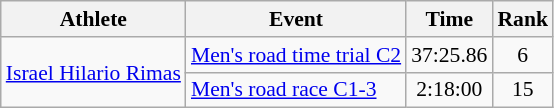<table class=wikitable style="font-size:90%">
<tr>
<th>Athlete</th>
<th>Event</th>
<th>Time</th>
<th>Rank</th>
</tr>
<tr align=center>
<td align=left rowspan= 2><a href='#'>Israel Hilario Rimas</a></td>
<td align=left><a href='#'>Men's road time trial C2</a></td>
<td>37:25.86</td>
<td>6</td>
</tr>
<tr align=center>
<td align=left><a href='#'>Men's road race C1-3</a></td>
<td>2:18:00</td>
<td>15</td>
</tr>
</table>
